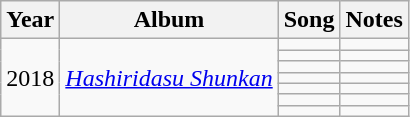<table class="wikitable">
<tr>
<th>Year</th>
<th>Album</th>
<th>Song</th>
<th>Notes</th>
</tr>
<tr>
<td rowspan="8">2018</td>
<td rowspan="8"><em><a href='#'>Hashiridasu Shunkan</a></em></td>
<td></td>
<td></td>
</tr>
<tr>
<td></td>
<td></td>
</tr>
<tr>
<td></td>
<td></td>
</tr>
<tr>
<td></td>
<td></td>
</tr>
<tr>
<td></td>
<td></td>
</tr>
<tr>
<td></td>
<td></td>
</tr>
<tr>
<td></td>
<td></td>
</tr>
</table>
